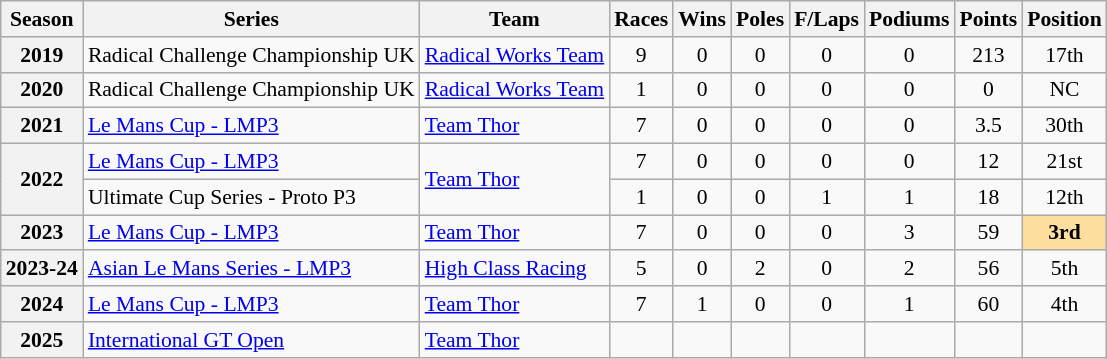<table class="wikitable" style="font-size: 90%; text-align:center">
<tr>
<th>Season</th>
<th>Series</th>
<th>Team</th>
<th>Races</th>
<th>Wins</th>
<th>Poles</th>
<th>F/Laps</th>
<th>Podiums</th>
<th>Points</th>
<th>Position</th>
</tr>
<tr>
<th>2019</th>
<td align=left>Radical Challenge Championship UK</td>
<td align=left><a href='#'>Radical Works Team</a></td>
<td>9</td>
<td>0</td>
<td>0</td>
<td>0</td>
<td>0</td>
<td>213</td>
<td>17th</td>
</tr>
<tr>
<th>2020</th>
<td align=left>Radical Challenge Championship UK</td>
<td align=left><a href='#'>Radical Works Team</a></td>
<td>1</td>
<td>0</td>
<td>0</td>
<td>0</td>
<td>0</td>
<td>0</td>
<td>NC</td>
</tr>
<tr>
<th>2021</th>
<td align=left><a href='#'>Le Mans Cup - LMP3</a></td>
<td align=left><a href='#'>Team Thor</a></td>
<td>7</td>
<td>0</td>
<td>0</td>
<td>0</td>
<td>0</td>
<td>3.5</td>
<td>30th</td>
</tr>
<tr>
<th rowspan=2>2022</th>
<td align=left><a href='#'>Le Mans Cup - LMP3</a></td>
<td rowspan=2 align=left><a href='#'>Team Thor</a></td>
<td>7</td>
<td>0</td>
<td>0</td>
<td>0</td>
<td>0</td>
<td>12</td>
<td>21st</td>
</tr>
<tr>
<td align=left>Ultimate Cup Series - Proto P3</td>
<td>1</td>
<td>0</td>
<td>0</td>
<td>1</td>
<td>1</td>
<td>18</td>
<td>12th</td>
</tr>
<tr>
<th>2023</th>
<td align=left><a href='#'>Le Mans Cup - LMP3</a></td>
<td align=left><a href='#'>Team Thor</a></td>
<td>7</td>
<td>0</td>
<td>0</td>
<td>0</td>
<td>3</td>
<td>59</td>
<td style="background:#FFDF9F"><strong>3rd</strong></td>
</tr>
<tr>
<th>2023-24</th>
<td align=left><a href='#'>Asian Le Mans Series - LMP3</a></td>
<td align=left><a href='#'>High Class Racing</a></td>
<td>5</td>
<td>0</td>
<td>2</td>
<td>0</td>
<td>2</td>
<td>56</td>
<td>5th</td>
</tr>
<tr>
<th>2024</th>
<td align=left><a href='#'>Le Mans Cup - LMP3</a></td>
<td align=left><a href='#'>Team Thor</a></td>
<td>7</td>
<td>1</td>
<td>0</td>
<td>0</td>
<td>1</td>
<td>60</td>
<td>4th</td>
</tr>
<tr>
<th>2025</th>
<td align=left><a href='#'>International GT Open</a></td>
<td align=left><a href='#'>Team Thor</a></td>
<td></td>
<td></td>
<td></td>
<td></td>
<td></td>
<td></td>
<td></td>
</tr>
</table>
